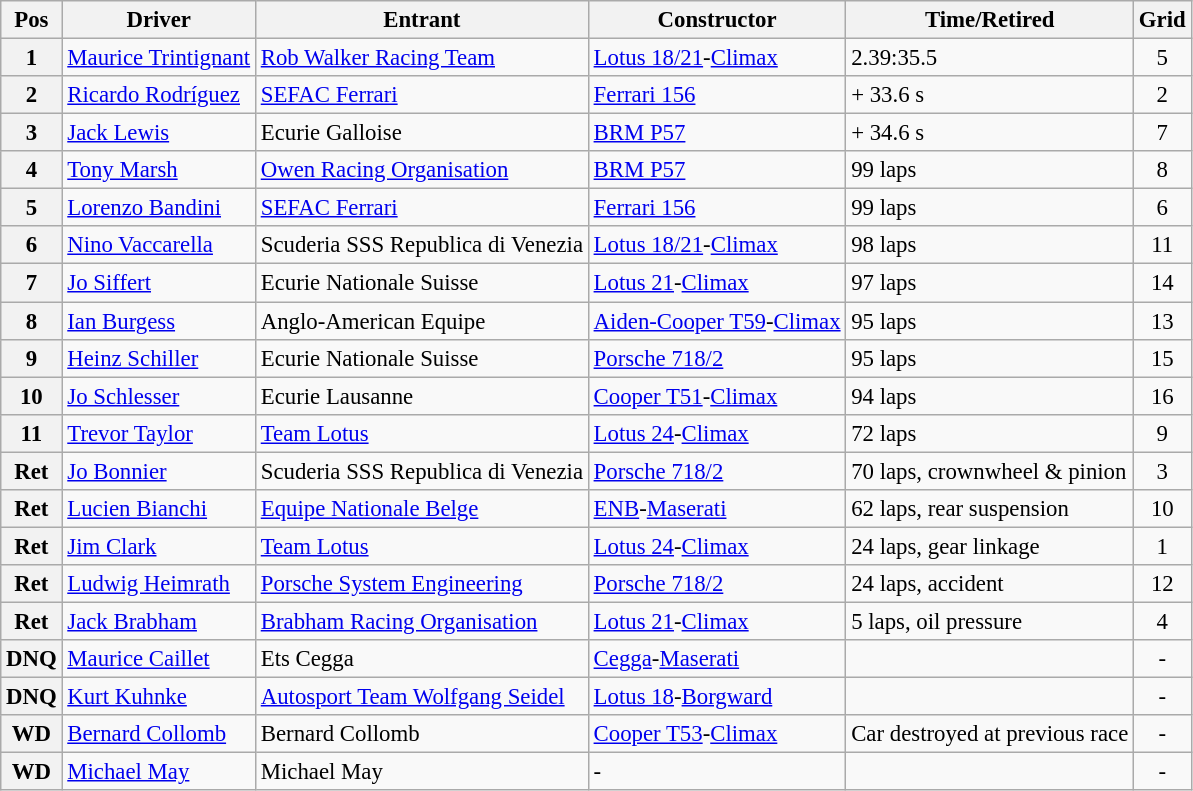<table class="wikitable" style="font-size: 95%;">
<tr>
<th>Pos</th>
<th>Driver</th>
<th>Entrant</th>
<th>Constructor</th>
<th>Time/Retired</th>
<th>Grid</th>
</tr>
<tr>
<th>1</th>
<td> <a href='#'>Maurice Trintignant</a></td>
<td><a href='#'>Rob Walker Racing Team</a></td>
<td><a href='#'>Lotus 18/21</a>-<a href='#'>Climax</a></td>
<td>2.39:35.5</td>
<td style="text-align:center">5</td>
</tr>
<tr>
<th>2</th>
<td> <a href='#'>Ricardo Rodríguez</a></td>
<td><a href='#'>SEFAC Ferrari</a></td>
<td><a href='#'>Ferrari 156</a></td>
<td>+ 33.6 s</td>
<td style="text-align:center">2</td>
</tr>
<tr>
<th>3</th>
<td> <a href='#'>Jack Lewis</a></td>
<td>Ecurie Galloise</td>
<td><a href='#'>BRM P57</a></td>
<td>+ 34.6 s</td>
<td style="text-align:center">7</td>
</tr>
<tr>
<th>4</th>
<td> <a href='#'>Tony Marsh</a></td>
<td><a href='#'>Owen Racing Organisation</a></td>
<td><a href='#'>BRM P57</a></td>
<td>99 laps</td>
<td style="text-align:center">8</td>
</tr>
<tr>
<th>5</th>
<td> <a href='#'>Lorenzo Bandini</a></td>
<td><a href='#'>SEFAC Ferrari</a></td>
<td><a href='#'>Ferrari 156</a></td>
<td>99 laps</td>
<td style="text-align:center">6</td>
</tr>
<tr>
<th>6</th>
<td> <a href='#'>Nino Vaccarella</a></td>
<td>Scuderia SSS Republica di Venezia</td>
<td><a href='#'>Lotus 18/21</a>-<a href='#'>Climax</a></td>
<td>98 laps</td>
<td style="text-align:center">11</td>
</tr>
<tr>
<th>7</th>
<td> <a href='#'>Jo Siffert</a></td>
<td>Ecurie Nationale Suisse</td>
<td><a href='#'>Lotus 21</a>-<a href='#'>Climax</a></td>
<td>97 laps</td>
<td style="text-align:center">14</td>
</tr>
<tr>
<th>8</th>
<td> <a href='#'>Ian Burgess</a></td>
<td>Anglo-American Equipe</td>
<td><a href='#'>Aiden-Cooper T59</a>-<a href='#'>Climax</a></td>
<td>95 laps</td>
<td style="text-align:center">13</td>
</tr>
<tr>
<th>9</th>
<td> <a href='#'>Heinz Schiller</a></td>
<td>Ecurie Nationale Suisse</td>
<td><a href='#'>Porsche 718/2</a></td>
<td>95 laps</td>
<td style="text-align:center">15</td>
</tr>
<tr>
<th>10</th>
<td> <a href='#'>Jo Schlesser</a></td>
<td>Ecurie Lausanne</td>
<td><a href='#'>Cooper T51</a>-<a href='#'>Climax</a></td>
<td>94 laps</td>
<td style="text-align:center">16</td>
</tr>
<tr>
<th>11</th>
<td> <a href='#'>Trevor Taylor</a></td>
<td><a href='#'>Team Lotus</a></td>
<td><a href='#'>Lotus 24</a>-<a href='#'>Climax</a></td>
<td>72 laps</td>
<td style="text-align:center">9</td>
</tr>
<tr>
<th>Ret</th>
<td> <a href='#'>Jo Bonnier</a></td>
<td>Scuderia SSS Republica di Venezia</td>
<td><a href='#'>Porsche 718/2</a></td>
<td>70 laps, crownwheel & pinion</td>
<td style="text-align:center">3</td>
</tr>
<tr>
<th>Ret</th>
<td> <a href='#'>Lucien Bianchi</a></td>
<td><a href='#'>Equipe Nationale Belge</a></td>
<td><a href='#'>ENB</a>-<a href='#'>Maserati</a></td>
<td>62 laps, rear suspension</td>
<td style="text-align:center">10</td>
</tr>
<tr>
<th>Ret</th>
<td> <a href='#'>Jim Clark</a></td>
<td><a href='#'>Team Lotus</a></td>
<td><a href='#'>Lotus 24</a>-<a href='#'>Climax</a></td>
<td>24 laps, gear linkage</td>
<td style="text-align:center">1</td>
</tr>
<tr>
<th>Ret</th>
<td> <a href='#'>Ludwig Heimrath</a></td>
<td><a href='#'>Porsche System Engineering</a></td>
<td><a href='#'>Porsche 718/2</a></td>
<td>24 laps, accident</td>
<td style="text-align:center">12</td>
</tr>
<tr>
<th>Ret</th>
<td> <a href='#'>Jack Brabham</a></td>
<td><a href='#'>Brabham Racing Organisation</a></td>
<td><a href='#'>Lotus 21</a>-<a href='#'>Climax</a></td>
<td>5 laps, oil pressure</td>
<td style="text-align:center">4</td>
</tr>
<tr>
<th>DNQ</th>
<td> <a href='#'>Maurice Caillet</a></td>
<td>Ets Cegga</td>
<td><a href='#'>Cegga</a>-<a href='#'>Maserati</a></td>
<td></td>
<td style="text-align:center">-</td>
</tr>
<tr>
<th>DNQ</th>
<td> <a href='#'>Kurt Kuhnke</a></td>
<td><a href='#'>Autosport Team Wolfgang Seidel</a></td>
<td><a href='#'>Lotus 18</a>-<a href='#'>Borgward</a></td>
<td></td>
<td style="text-align:center">-</td>
</tr>
<tr>
<th>WD</th>
<td> <a href='#'>Bernard Collomb</a></td>
<td>Bernard Collomb</td>
<td><a href='#'>Cooper T53</a>-<a href='#'>Climax</a></td>
<td>Car destroyed at previous race</td>
<td style="text-align:center">-</td>
</tr>
<tr>
<th>WD</th>
<td> <a href='#'>Michael May</a></td>
<td>Michael May</td>
<td>-</td>
<td></td>
<td style="text-align:center">-</td>
</tr>
</table>
